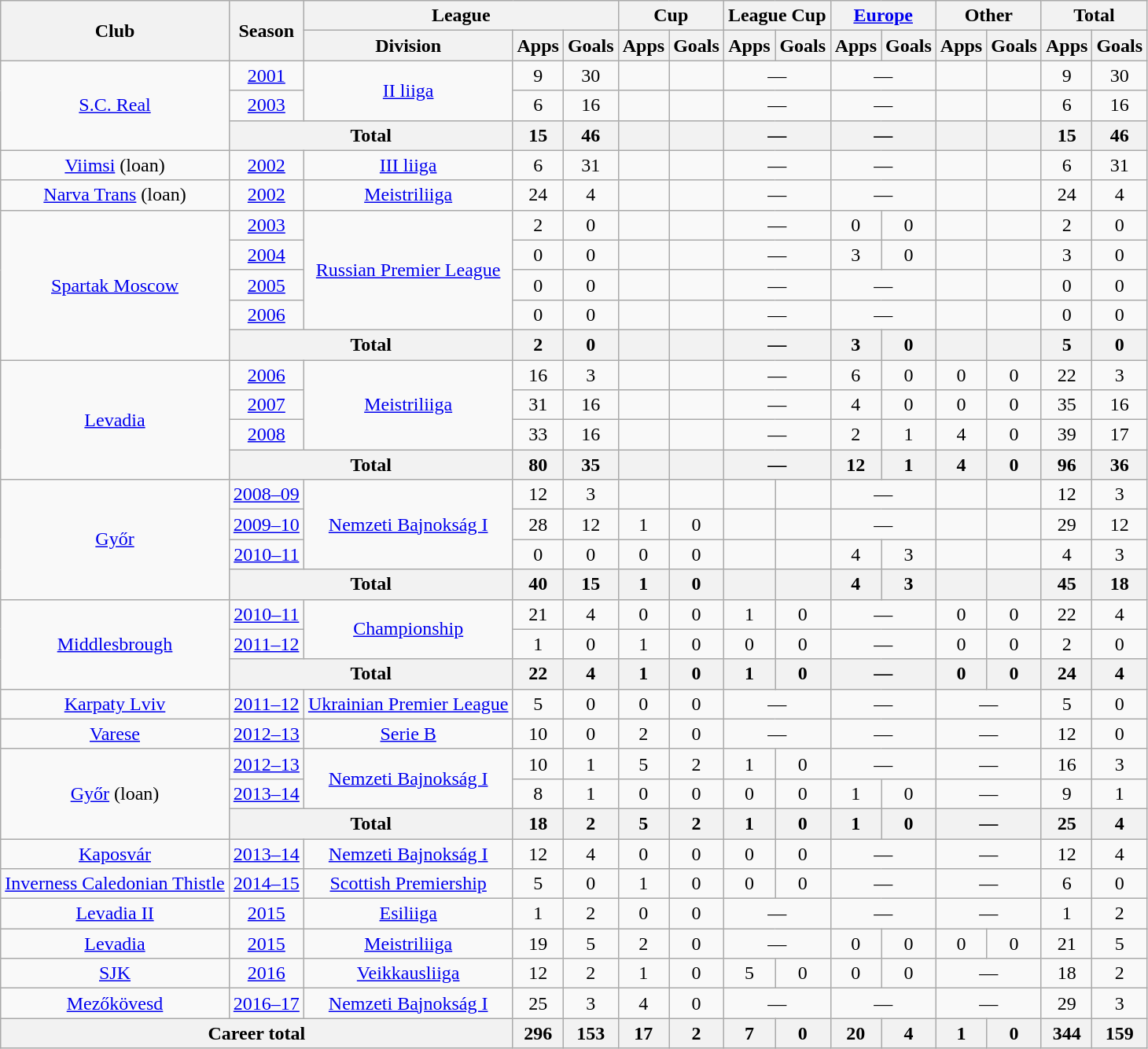<table class="wikitable" style="text-align:center">
<tr>
<th rowspan="2">Club</th>
<th rowspan="2">Season</th>
<th colspan="3">League</th>
<th colspan="2">Cup</th>
<th colspan="2">League Cup</th>
<th colspan="2"><a href='#'>Europe</a></th>
<th colspan="2">Other</th>
<th colspan="2">Total</th>
</tr>
<tr>
<th>Division</th>
<th>Apps</th>
<th>Goals</th>
<th>Apps</th>
<th>Goals</th>
<th>Apps</th>
<th>Goals</th>
<th>Apps</th>
<th>Goals</th>
<th>Apps</th>
<th>Goals</th>
<th>Apps</th>
<th>Goals</th>
</tr>
<tr>
<td rowspan="3"><a href='#'>S.C. Real</a></td>
<td><a href='#'>2001</a></td>
<td rowspan="2"><a href='#'>II liiga</a></td>
<td>9</td>
<td>30</td>
<td></td>
<td></td>
<td colspan="2">—</td>
<td colspan="2">—</td>
<td></td>
<td></td>
<td>9</td>
<td>30</td>
</tr>
<tr>
<td><a href='#'>2003</a></td>
<td>6</td>
<td>16</td>
<td></td>
<td></td>
<td colspan="2">—</td>
<td colspan="2">—</td>
<td></td>
<td></td>
<td>6</td>
<td>16</td>
</tr>
<tr>
<th colspan="2">Total</th>
<th>15</th>
<th>46</th>
<th></th>
<th></th>
<th colspan="2">—</th>
<th colspan="2">—</th>
<th></th>
<th></th>
<th>15</th>
<th>46</th>
</tr>
<tr>
<td><a href='#'>Viimsi</a> (loan)</td>
<td><a href='#'>2002</a></td>
<td><a href='#'>III liiga</a></td>
<td>6</td>
<td>31</td>
<td></td>
<td></td>
<td colspan="2">—</td>
<td colspan="2">—</td>
<td></td>
<td></td>
<td>6</td>
<td>31</td>
</tr>
<tr>
<td><a href='#'>Narva Trans</a> (loan)</td>
<td><a href='#'>2002</a></td>
<td><a href='#'>Meistriliiga</a></td>
<td>24</td>
<td>4</td>
<td></td>
<td></td>
<td colspan="2">—</td>
<td colspan="2">—</td>
<td></td>
<td></td>
<td>24</td>
<td>4</td>
</tr>
<tr>
<td rowspan="5"><a href='#'>Spartak Moscow</a></td>
<td><a href='#'>2003</a></td>
<td rowspan="4"><a href='#'>Russian Premier League</a></td>
<td>2</td>
<td>0</td>
<td></td>
<td></td>
<td colspan="2">—</td>
<td>0</td>
<td>0</td>
<td></td>
<td></td>
<td>2</td>
<td>0</td>
</tr>
<tr>
<td><a href='#'>2004</a></td>
<td>0</td>
<td>0</td>
<td></td>
<td></td>
<td colspan="2">—</td>
<td>3</td>
<td>0</td>
<td></td>
<td></td>
<td>3</td>
<td>0</td>
</tr>
<tr>
<td><a href='#'>2005</a></td>
<td>0</td>
<td>0</td>
<td></td>
<td></td>
<td colspan="2">—</td>
<td colspan="2">—</td>
<td></td>
<td></td>
<td>0</td>
<td>0</td>
</tr>
<tr>
<td><a href='#'>2006</a></td>
<td>0</td>
<td>0</td>
<td></td>
<td></td>
<td colspan="2">—</td>
<td colspan="2">—</td>
<td></td>
<td></td>
<td>0</td>
<td>0</td>
</tr>
<tr>
<th colspan="2">Total</th>
<th>2</th>
<th>0</th>
<th></th>
<th></th>
<th colspan="2">—</th>
<th>3</th>
<th>0</th>
<th></th>
<th></th>
<th>5</th>
<th>0</th>
</tr>
<tr>
<td rowspan="4"><a href='#'>Levadia</a></td>
<td><a href='#'>2006</a></td>
<td rowspan="3"><a href='#'>Meistriliiga</a></td>
<td>16</td>
<td>3</td>
<td></td>
<td></td>
<td colspan="2">—</td>
<td>6</td>
<td>0</td>
<td>0</td>
<td>0</td>
<td>22</td>
<td>3</td>
</tr>
<tr>
<td><a href='#'>2007</a></td>
<td>31</td>
<td>16</td>
<td></td>
<td></td>
<td colspan="2">—</td>
<td>4</td>
<td>0</td>
<td>0</td>
<td>0</td>
<td>35</td>
<td>16</td>
</tr>
<tr>
<td><a href='#'>2008</a></td>
<td>33</td>
<td>16</td>
<td></td>
<td></td>
<td colspan="2">—</td>
<td>2</td>
<td>1</td>
<td>4</td>
<td>0</td>
<td>39</td>
<td>17</td>
</tr>
<tr>
<th colspan="2">Total</th>
<th>80</th>
<th>35</th>
<th></th>
<th></th>
<th colspan="2">—</th>
<th>12</th>
<th>1</th>
<th>4</th>
<th>0</th>
<th>96</th>
<th>36</th>
</tr>
<tr>
<td rowspan="4"><a href='#'>Győr</a></td>
<td><a href='#'>2008–09</a></td>
<td rowspan="3"><a href='#'>Nemzeti Bajnokság I</a></td>
<td>12</td>
<td>3</td>
<td></td>
<td></td>
<td></td>
<td></td>
<td colspan="2">—</td>
<td></td>
<td></td>
<td>12</td>
<td>3</td>
</tr>
<tr>
<td><a href='#'>2009–10</a></td>
<td>28</td>
<td>12</td>
<td>1</td>
<td>0</td>
<td></td>
<td></td>
<td colspan="2">—</td>
<td></td>
<td></td>
<td>29</td>
<td>12</td>
</tr>
<tr>
<td><a href='#'>2010–11</a></td>
<td>0</td>
<td>0</td>
<td>0</td>
<td>0</td>
<td></td>
<td></td>
<td>4</td>
<td>3</td>
<td></td>
<td></td>
<td>4</td>
<td>3</td>
</tr>
<tr>
<th colspan="2">Total</th>
<th>40</th>
<th>15</th>
<th>1</th>
<th>0</th>
<th></th>
<th></th>
<th>4</th>
<th>3</th>
<th></th>
<th></th>
<th>45</th>
<th>18</th>
</tr>
<tr>
<td rowspan="3"><a href='#'>Middlesbrough</a></td>
<td><a href='#'>2010–11</a></td>
<td rowspan="2"><a href='#'>Championship</a></td>
<td>21</td>
<td>4</td>
<td>0</td>
<td>0</td>
<td>1</td>
<td>0</td>
<td colspan="2">—</td>
<td>0</td>
<td>0</td>
<td>22</td>
<td>4</td>
</tr>
<tr>
<td><a href='#'>2011–12</a></td>
<td>1</td>
<td>0</td>
<td>1</td>
<td>0</td>
<td>0</td>
<td>0</td>
<td colspan="2">—</td>
<td>0</td>
<td>0</td>
<td>2</td>
<td>0</td>
</tr>
<tr>
<th colspan="2">Total</th>
<th>22</th>
<th>4</th>
<th>1</th>
<th>0</th>
<th>1</th>
<th>0</th>
<th colspan="2">—</th>
<th>0</th>
<th>0</th>
<th>24</th>
<th>4</th>
</tr>
<tr>
<td><a href='#'>Karpaty Lviv</a></td>
<td><a href='#'>2011–12</a></td>
<td><a href='#'>Ukrainian Premier League</a></td>
<td>5</td>
<td>0</td>
<td>0</td>
<td>0</td>
<td colspan="2">—</td>
<td colspan="2">—</td>
<td colspan="2">—</td>
<td>5</td>
<td>0</td>
</tr>
<tr>
<td><a href='#'>Varese</a></td>
<td><a href='#'>2012–13</a></td>
<td><a href='#'>Serie B</a></td>
<td>10</td>
<td>0</td>
<td>2</td>
<td>0</td>
<td colspan="2">—</td>
<td colspan="2">—</td>
<td colspan="2">—</td>
<td>12</td>
<td>0</td>
</tr>
<tr>
<td rowspan="3"><a href='#'>Győr</a> (loan)</td>
<td><a href='#'>2012–13</a></td>
<td rowspan="2"><a href='#'>Nemzeti Bajnokság I</a></td>
<td>10</td>
<td>1</td>
<td>5</td>
<td>2</td>
<td>1</td>
<td>0</td>
<td colspan="2">—</td>
<td colspan="2">—</td>
<td>16</td>
<td>3</td>
</tr>
<tr>
<td><a href='#'>2013–14</a></td>
<td>8</td>
<td>1</td>
<td>0</td>
<td>0</td>
<td>0</td>
<td>0</td>
<td>1</td>
<td>0</td>
<td colspan="2">—</td>
<td>9</td>
<td>1</td>
</tr>
<tr>
<th colspan="2">Total</th>
<th>18</th>
<th>2</th>
<th>5</th>
<th>2</th>
<th>1</th>
<th>0</th>
<th>1</th>
<th>0</th>
<th colspan="2">—</th>
<th>25</th>
<th>4</th>
</tr>
<tr>
<td><a href='#'>Kaposvár</a></td>
<td><a href='#'>2013–14</a></td>
<td><a href='#'>Nemzeti Bajnokság I</a></td>
<td>12</td>
<td>4</td>
<td>0</td>
<td>0</td>
<td>0</td>
<td>0</td>
<td colspan="2">—</td>
<td colspan="2">—</td>
<td>12</td>
<td>4</td>
</tr>
<tr>
<td><a href='#'>Inverness Caledonian Thistle</a></td>
<td><a href='#'>2014–15</a></td>
<td><a href='#'>Scottish Premiership</a></td>
<td>5</td>
<td>0</td>
<td>1</td>
<td>0</td>
<td>0</td>
<td>0</td>
<td colspan="2">—</td>
<td colspan="2">—</td>
<td>6</td>
<td>0</td>
</tr>
<tr>
<td><a href='#'>Levadia II</a></td>
<td><a href='#'>2015</a></td>
<td><a href='#'>Esiliiga</a></td>
<td>1</td>
<td>2</td>
<td>0</td>
<td>0</td>
<td colspan="2">—</td>
<td colspan="2">—</td>
<td colspan="2">—</td>
<td>1</td>
<td>2</td>
</tr>
<tr>
<td><a href='#'>Levadia</a></td>
<td><a href='#'>2015</a></td>
<td><a href='#'>Meistriliiga</a></td>
<td>19</td>
<td>5</td>
<td>2</td>
<td>0</td>
<td colspan="2">—</td>
<td>0</td>
<td>0</td>
<td>0</td>
<td>0</td>
<td>21</td>
<td>5</td>
</tr>
<tr>
<td><a href='#'>SJK</a></td>
<td><a href='#'>2016</a></td>
<td><a href='#'>Veikkausliiga</a></td>
<td>12</td>
<td>2</td>
<td>1</td>
<td>0</td>
<td>5</td>
<td>0</td>
<td>0</td>
<td>0</td>
<td colspan="2">—</td>
<td>18</td>
<td>2</td>
</tr>
<tr>
<td><a href='#'>Mezőkövesd</a></td>
<td><a href='#'>2016–17</a></td>
<td><a href='#'>Nemzeti Bajnokság I</a></td>
<td>25</td>
<td>3</td>
<td>4</td>
<td>0</td>
<td colspan="2">—</td>
<td colspan="2">—</td>
<td colspan="2">—</td>
<td>29</td>
<td>3</td>
</tr>
<tr>
<th colspan="3">Career total</th>
<th>296</th>
<th>153</th>
<th>17</th>
<th>2</th>
<th>7</th>
<th>0</th>
<th>20</th>
<th>4</th>
<th>1</th>
<th>0</th>
<th>344</th>
<th>159</th>
</tr>
</table>
